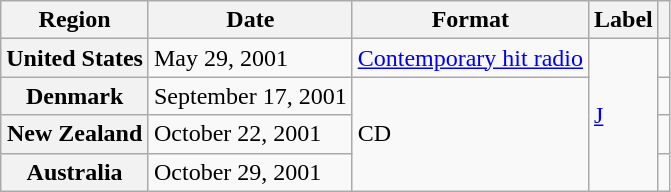<table class="wikitable plainrowheaders">
<tr>
<th scope="col">Region</th>
<th scope="col">Date</th>
<th scope="col">Format</th>
<th scope="col">Label</th>
<th scope="col"></th>
</tr>
<tr>
<th scope="row">United States</th>
<td>May 29, 2001</td>
<td><a href='#'>Contemporary hit radio</a></td>
<td rowspan="4"><a href='#'>J</a></td>
<td></td>
</tr>
<tr>
<th scope="row">Denmark</th>
<td>September 17, 2001</td>
<td rowspan="3">CD</td>
<td></td>
</tr>
<tr>
<th scope="row">New Zealand</th>
<td>October 22, 2001</td>
<td></td>
</tr>
<tr>
<th scope="row">Australia</th>
<td>October 29, 2001</td>
<td></td>
</tr>
</table>
